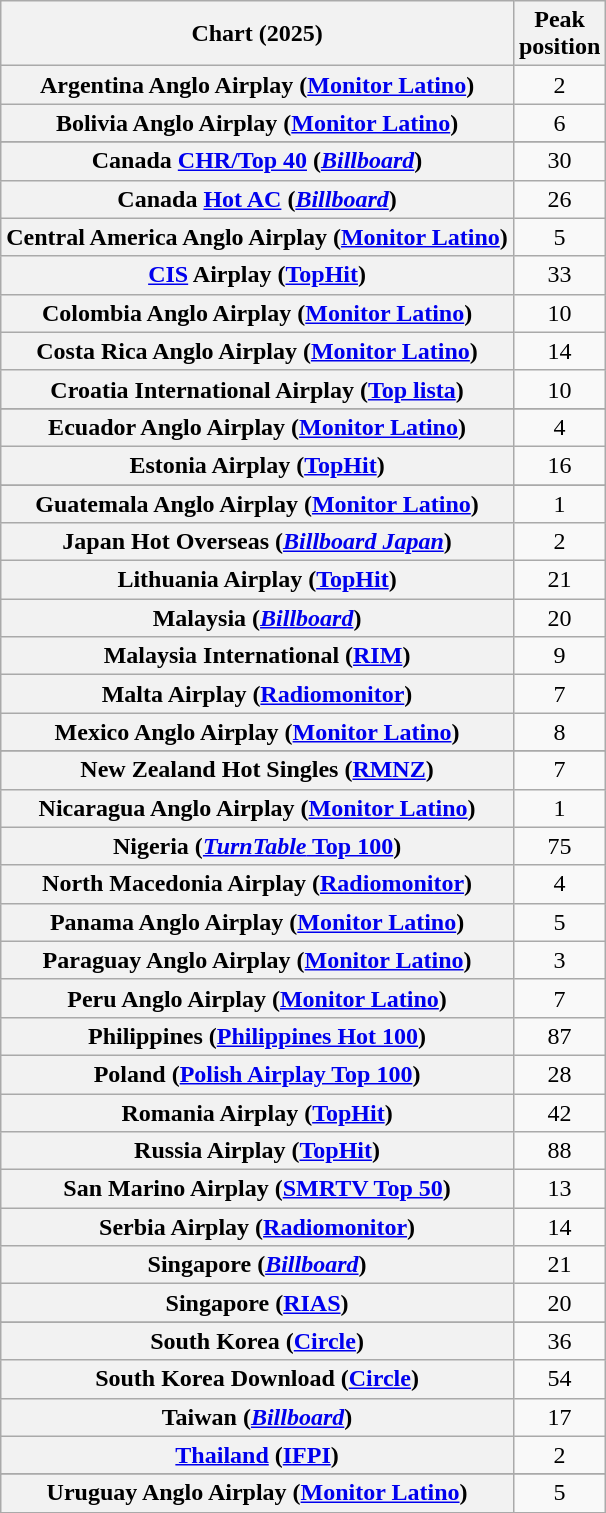<table class="wikitable sortable plainrowheaders" style="text-align:center">
<tr>
<th scope="col">Chart (2025)</th>
<th scope="col">Peak<br>position</th>
</tr>
<tr>
<th scope="row">Argentina Anglo Airplay (<a href='#'>Monitor Latino</a>)</th>
<td>2</td>
</tr>
<tr>
<th scope="row">Bolivia Anglo Airplay (<a href='#'>Monitor Latino</a>)</th>
<td>6</td>
</tr>
<tr>
</tr>
<tr>
<th scope="row">Canada <a href='#'>CHR/Top 40</a> (<em><a href='#'>Billboard</a></em>)</th>
<td>30</td>
</tr>
<tr>
<th scope="row">Canada <a href='#'>Hot AC</a> (<em><a href='#'>Billboard</a></em>)</th>
<td>26</td>
</tr>
<tr>
<th scope="row">Central America Anglo Airplay (<a href='#'>Monitor Latino</a>)</th>
<td>5</td>
</tr>
<tr>
<th scope="row"><a href='#'>CIS</a> Airplay (<a href='#'>TopHit</a>)</th>
<td>33</td>
</tr>
<tr>
<th scope="row">Colombia Anglo Airplay (<a href='#'>Monitor Latino</a>)</th>
<td>10</td>
</tr>
<tr>
<th scope="row">Costa Rica Anglo Airplay (<a href='#'>Monitor Latino</a>)</th>
<td>14</td>
</tr>
<tr>
<th scope="row">Croatia International Airplay (<a href='#'>Top lista</a>)</th>
<td>10</td>
</tr>
<tr>
</tr>
<tr>
<th scope="row">Ecuador Anglo Airplay (<a href='#'>Monitor Latino</a>)</th>
<td>4</td>
</tr>
<tr>
<th scope="row">Estonia Airplay (<a href='#'>TopHit</a>)</th>
<td>16</td>
</tr>
<tr>
</tr>
<tr>
<th scope="row">Guatemala Anglo Airplay (<a href='#'>Monitor Latino</a>)</th>
<td>1</td>
</tr>
<tr>
<th scope="row">Japan Hot Overseas (<em><a href='#'>Billboard Japan</a></em>)</th>
<td>2</td>
</tr>
<tr>
<th scope="row">Lithuania Airplay (<a href='#'>TopHit</a>)</th>
<td>21</td>
</tr>
<tr>
<th scope="row">Malaysia (<em><a href='#'>Billboard</a></em>)</th>
<td>20</td>
</tr>
<tr>
<th scope="row">Malaysia International (<a href='#'>RIM</a>)</th>
<td>9</td>
</tr>
<tr>
<th scope="row">Malta Airplay (<a href='#'>Radiomonitor</a>)</th>
<td>7</td>
</tr>
<tr>
<th scope="row">Mexico Anglo Airplay (<a href='#'>Monitor Latino</a>)</th>
<td>8</td>
</tr>
<tr>
</tr>
<tr>
<th scope="row">New Zealand Hot Singles (<a href='#'>RMNZ</a>)</th>
<td>7</td>
</tr>
<tr>
<th scope="row">Nicaragua Anglo Airplay (<a href='#'>Monitor Latino</a>)</th>
<td>1</td>
</tr>
<tr>
<th scope="row">Nigeria (<a href='#'><em>TurnTable</em> Top 100</a>)</th>
<td>75</td>
</tr>
<tr>
<th scope="row">North Macedonia Airplay (<a href='#'>Radiomonitor</a>)</th>
<td>4</td>
</tr>
<tr>
<th scope="row">Panama Anglo Airplay (<a href='#'>Monitor Latino</a>)</th>
<td>5</td>
</tr>
<tr>
<th scope="row">Paraguay Anglo Airplay (<a href='#'>Monitor Latino</a>)</th>
<td>3</td>
</tr>
<tr>
<th scope="row">Peru Anglo Airplay (<a href='#'>Monitor Latino</a>)</th>
<td>7</td>
</tr>
<tr>
<th scope="row">Philippines (<a href='#'>Philippines Hot 100</a>)</th>
<td>87</td>
</tr>
<tr>
<th scope="row">Poland (<a href='#'>Polish Airplay Top 100</a>)</th>
<td>28</td>
</tr>
<tr>
<th scope="row">Romania Airplay (<a href='#'>TopHit</a>)</th>
<td>42</td>
</tr>
<tr>
<th scope="row">Russia Airplay (<a href='#'>TopHit</a>)</th>
<td>88</td>
</tr>
<tr>
<th scope="row">San Marino Airplay (<a href='#'>SMRTV Top 50</a>)</th>
<td>13</td>
</tr>
<tr>
<th scope="row">Serbia Airplay (<a href='#'>Radiomonitor</a>)</th>
<td>14</td>
</tr>
<tr>
<th scope="row">Singapore (<em><a href='#'>Billboard</a></em>)</th>
<td>21</td>
</tr>
<tr>
<th scope="row">Singapore (<a href='#'>RIAS</a>)</th>
<td>20</td>
</tr>
<tr>
</tr>
<tr>
<th scope="row">South Korea  (<a href='#'>Circle</a>)</th>
<td>36</td>
</tr>
<tr>
<th scope="row">South Korea Download (<a href='#'>Circle</a>)</th>
<td>54</td>
</tr>
<tr>
<th scope="row">Taiwan (<em><a href='#'>Billboard</a></em>)</th>
<td>17</td>
</tr>
<tr>
<th scope="row"><a href='#'>Thailand</a> (<a href='#'>IFPI</a>)</th>
<td>2</td>
</tr>
<tr>
</tr>
<tr>
<th scope="row">Uruguay Anglo Airplay (<a href='#'>Monitor Latino</a>)</th>
<td>5</td>
</tr>
<tr>
</tr>
<tr>
</tr>
<tr>
</tr>
<tr>
</tr>
</table>
